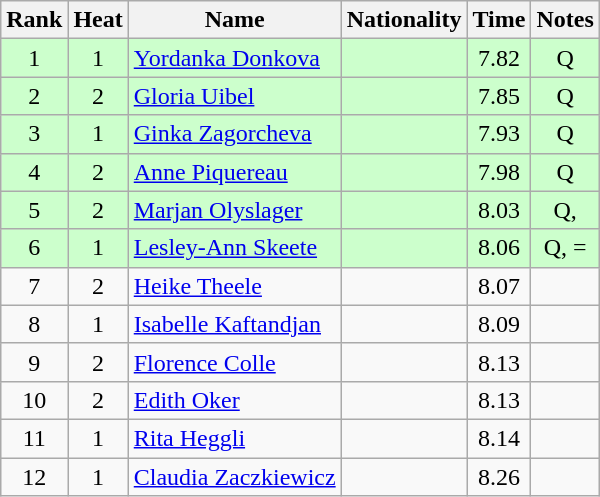<table class="wikitable sortable" style="text-align:center">
<tr>
<th>Rank</th>
<th>Heat</th>
<th>Name</th>
<th>Nationality</th>
<th>Time</th>
<th>Notes</th>
</tr>
<tr bgcolor=ccffcc>
<td>1</td>
<td>1</td>
<td align="left"><a href='#'>Yordanka Donkova</a></td>
<td align=left></td>
<td>7.82</td>
<td>Q</td>
</tr>
<tr bgcolor=ccffcc>
<td>2</td>
<td>2</td>
<td align="left"><a href='#'>Gloria Uibel</a></td>
<td align=left></td>
<td>7.85</td>
<td>Q</td>
</tr>
<tr bgcolor=ccffcc>
<td>3</td>
<td>1</td>
<td align="left"><a href='#'>Ginka Zagorcheva</a></td>
<td align=left></td>
<td>7.93</td>
<td>Q</td>
</tr>
<tr bgcolor=ccffcc>
<td>4</td>
<td>2</td>
<td align="left"><a href='#'>Anne Piquereau</a></td>
<td align=left></td>
<td>7.98</td>
<td>Q</td>
</tr>
<tr bgcolor=ccffcc>
<td>5</td>
<td>2</td>
<td align="left"><a href='#'>Marjan Olyslager</a></td>
<td align=left></td>
<td>8.03</td>
<td>Q, </td>
</tr>
<tr bgcolor=ccffcc>
<td>6</td>
<td>1</td>
<td align="left"><a href='#'>Lesley-Ann Skeete</a></td>
<td align=left></td>
<td>8.06</td>
<td>Q, =</td>
</tr>
<tr>
<td>7</td>
<td>2</td>
<td align="left"><a href='#'>Heike Theele</a></td>
<td align=left></td>
<td>8.07</td>
<td></td>
</tr>
<tr>
<td>8</td>
<td>1</td>
<td align="left"><a href='#'>Isabelle Kaftandjan</a></td>
<td align=left></td>
<td>8.09</td>
<td></td>
</tr>
<tr>
<td>9</td>
<td>2</td>
<td align="left"><a href='#'>Florence Colle</a></td>
<td align=left></td>
<td>8.13</td>
<td></td>
</tr>
<tr>
<td>10</td>
<td>2</td>
<td align="left"><a href='#'>Edith Oker</a></td>
<td align=left></td>
<td>8.13</td>
<td></td>
</tr>
<tr>
<td>11</td>
<td>1</td>
<td align="left"><a href='#'>Rita Heggli</a></td>
<td align=left></td>
<td>8.14</td>
<td></td>
</tr>
<tr>
<td>12</td>
<td>1</td>
<td align="left"><a href='#'>Claudia Zaczkiewicz</a></td>
<td align=left></td>
<td>8.26</td>
<td></td>
</tr>
</table>
